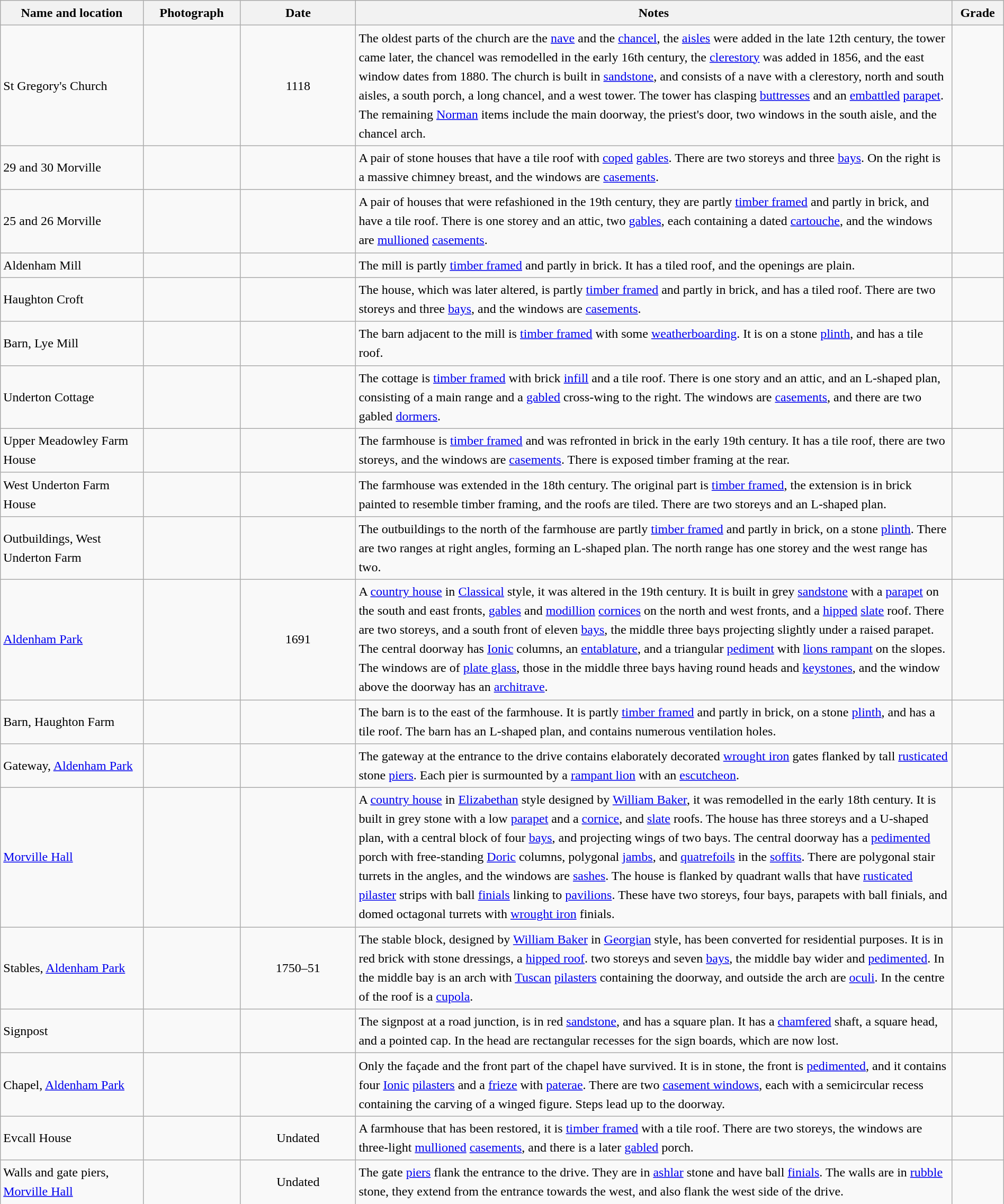<table class="wikitable sortable plainrowheaders" style="width:100%; border:0; text-align:left; line-height:150%;">
<tr>
<th scope="col"  style="width:150px">Name and location</th>
<th scope="col"  style="width:100px" class="unsortable">Photograph</th>
<th scope="col"  style="width:120px">Date</th>
<th scope="col"  style="width:650px" class="unsortable">Notes</th>
<th scope="col"  style="width:50px">Grade</th>
</tr>
<tr>
<td>St Gregory's Church<br><small></small></td>
<td></td>
<td align="center">1118</td>
<td>The oldest parts of the church are the <a href='#'>nave</a> and the <a href='#'>chancel</a>, the <a href='#'>aisles</a> were added in the late 12th century, the tower came later, the chancel was remodelled in the early 16th century, the <a href='#'>clerestory</a> was added in 1856, and the east window dates from 1880.  The church is built in <a href='#'>sandstone</a>, and consists of a nave with a clerestory, north and south aisles, a south porch, a long chancel, and a west tower.  The tower has clasping <a href='#'>buttresses</a> and an <a href='#'>embattled</a> <a href='#'>parapet</a>.  The remaining <a href='#'>Norman</a> items include the main doorway, the priest's door, two windows in the south aisle, and the chancel arch.</td>
<td align="center" ></td>
</tr>
<tr>
<td>29 and 30 Morville<br><small></small></td>
<td></td>
<td align="center"></td>
<td>A pair of stone houses that have a tile roof with <a href='#'>coped</a> <a href='#'>gables</a>.  There are two storeys and three <a href='#'>bays</a>.  On the right is a massive chimney breast, and the windows are <a href='#'>casements</a>.</td>
<td align="center" ></td>
</tr>
<tr>
<td>25 and 26 Morville<br><small></small></td>
<td></td>
<td align="center"></td>
<td>A pair of houses that were refashioned in the 19th century, they are partly <a href='#'>timber framed</a> and partly in brick, and have a tile roof.  There is one storey and an attic, two <a href='#'>gables</a>, each containing a dated <a href='#'>cartouche</a>, and the windows are <a href='#'>mullioned</a> <a href='#'>casements</a>.</td>
<td align="center" ></td>
</tr>
<tr>
<td>Aldenham Mill<br><small></small></td>
<td></td>
<td align="center"></td>
<td>The mill is partly <a href='#'>timber framed</a> and partly in brick.  It has a tiled roof, and the openings are plain.</td>
<td align="center" ></td>
</tr>
<tr>
<td>Haughton Croft<br><small></small></td>
<td></td>
<td align="center"></td>
<td>The house, which was later altered, is partly <a href='#'>timber framed</a> and partly in brick, and has a tiled roof.  There are two storeys and three <a href='#'>bays</a>, and the windows are <a href='#'>casements</a>.</td>
<td align="center" ></td>
</tr>
<tr>
<td>Barn, Lye Mill<br><small></small></td>
<td></td>
<td align="center"></td>
<td>The barn adjacent to the mill is <a href='#'>timber framed</a> with some <a href='#'>weatherboarding</a>.  It is on a stone <a href='#'>plinth</a>, and has a tile roof.</td>
<td align="center" ></td>
</tr>
<tr>
<td>Underton Cottage<br><small></small></td>
<td></td>
<td align="center"></td>
<td>The cottage is <a href='#'>timber framed</a> with brick <a href='#'>infill</a> and a tile roof.  There is one story and an attic, and an L-shaped plan, consisting of a main range and a <a href='#'>gabled</a> cross-wing to the right.  The windows are <a href='#'>casements</a>, and there are two gabled <a href='#'>dormers</a>.</td>
<td align="center" ></td>
</tr>
<tr>
<td>Upper Meadowley Farm House<br><small></small></td>
<td></td>
<td align="center"></td>
<td>The farmhouse is <a href='#'>timber framed</a> and was refronted in brick in the early 19th century.  It has a tile roof, there are two storeys, and the windows are <a href='#'>casements</a>.  There is exposed timber framing at the rear.</td>
<td align="center" ></td>
</tr>
<tr>
<td>West Underton Farm House<br><small></small></td>
<td></td>
<td align="center"></td>
<td>The farmhouse was extended in the 18th century.  The original part is <a href='#'>timber framed</a>, the extension is in brick painted to resemble timber framing, and the roofs are tiled.  There are two storeys and an L-shaped plan.</td>
<td align="center" ></td>
</tr>
<tr>
<td>Outbuildings, West Underton Farm<br><small></small></td>
<td></td>
<td align="center"></td>
<td>The outbuildings to the north of the farmhouse are partly <a href='#'>timber framed</a> and partly in brick, on a stone <a href='#'>plinth</a>.  There are two ranges at right angles, forming an L-shaped plan.  The north range has one storey and the west range has two.</td>
<td align="center" ></td>
</tr>
<tr>
<td><a href='#'>Aldenham Park</a><br><small></small></td>
<td></td>
<td align="center">1691</td>
<td>A <a href='#'>country house</a> in <a href='#'>Classical</a> style, it was altered in the 19th century.  It is built in grey <a href='#'>sandstone</a> with a <a href='#'>parapet</a> on the south and east fronts, <a href='#'>gables</a> and <a href='#'>modillion</a> <a href='#'>cornices</a> on the north and west fronts, and a <a href='#'>hipped</a> <a href='#'>slate</a> roof.  There are two storeys, and a south front of eleven <a href='#'>bays</a>, the middle three bays projecting slightly under a raised parapet.  The central doorway has <a href='#'>Ionic</a> columns, an <a href='#'>entablature</a>, and a triangular <a href='#'>pediment</a> with <a href='#'>lions rampant</a> on the slopes.  The windows are of <a href='#'>plate glass</a>, those in the middle three bays having round heads and <a href='#'>keystones</a>, and the window above the doorway has an <a href='#'>architrave</a>.</td>
<td align="center" ></td>
</tr>
<tr>
<td>Barn, Haughton Farm<br><small></small></td>
<td></td>
<td align="center"></td>
<td>The barn is to the east of the farmhouse.  It is partly <a href='#'>timber framed</a> and partly in brick, on a stone <a href='#'>plinth</a>, and has a tile roof.  The barn has an L-shaped plan, and contains numerous ventilation holes.</td>
<td align="center" ></td>
</tr>
<tr>
<td>Gateway, <a href='#'>Aldenham Park</a><br><small></small></td>
<td></td>
<td align="center"></td>
<td>The gateway at the entrance to the drive contains elaborately decorated <a href='#'>wrought iron</a> gates flanked by tall <a href='#'>rusticated</a> stone <a href='#'>piers</a>.  Each pier is surmounted by a <a href='#'>rampant lion</a> with an <a href='#'>escutcheon</a>.</td>
<td align="center" ></td>
</tr>
<tr>
<td><a href='#'>Morville Hall</a><br><small></small></td>
<td></td>
<td align="center"></td>
<td>A <a href='#'>country house</a> in <a href='#'>Elizabethan</a> style designed by <a href='#'>William Baker</a>, it was remodelled in the early 18th century.  It is built in grey stone with a low <a href='#'>parapet</a> and a <a href='#'>cornice</a>, and <a href='#'>slate</a> roofs.  The house has three storeys and a U-shaped plan, with a central block of four <a href='#'>bays</a>, and projecting wings of two bays.  The central doorway has a <a href='#'>pedimented</a> porch with free-standing <a href='#'>Doric</a> columns, polygonal <a href='#'>jambs</a>, and <a href='#'>quatrefoils</a> in the <a href='#'>soffits</a>.  There are polygonal stair turrets in the angles, and the windows are <a href='#'>sashes</a>.  The house is flanked by quadrant walls that have <a href='#'>rusticated</a> <a href='#'>pilaster</a> strips with ball <a href='#'>finials</a> linking to <a href='#'>pavilions</a>.  These have two storeys, four bays, parapets with ball finials, and domed octagonal turrets with <a href='#'>wrought iron</a> finials.</td>
<td align="center" ></td>
</tr>
<tr>
<td>Stables, <a href='#'>Aldenham Park</a><br><small></small></td>
<td></td>
<td align="center">1750–51</td>
<td>The stable block, designed by <a href='#'>William Baker</a> in <a href='#'>Georgian</a> style, has been converted for residential purposes.  It is in red brick with stone dressings, a <a href='#'>hipped roof</a>. two storeys and seven <a href='#'>bays</a>, the middle bay wider and <a href='#'>pedimented</a>.  In the middle bay is an arch with <a href='#'>Tuscan</a> <a href='#'>pilasters</a> containing the doorway, and outside the arch are <a href='#'>oculi</a>.  In the centre of the roof is a <a href='#'>cupola</a>.</td>
<td align="center" ></td>
</tr>
<tr>
<td>Signpost<br><small></small></td>
<td></td>
<td align="center"></td>
<td>The signpost at a road junction, is in red <a href='#'>sandstone</a>, and has a square plan.  It has a <a href='#'>chamfered</a> shaft, a square head, and a pointed cap.  In the head are rectangular recesses for the sign boards, which are now lost.</td>
<td align="center" ></td>
</tr>
<tr>
<td>Chapel, <a href='#'>Aldenham Park</a><br><small></small></td>
<td></td>
<td align="center"></td>
<td>Only the façade and the front part of the chapel have survived.  It is in stone, the front is <a href='#'>pedimented</a>, and it contains four <a href='#'>Ionic</a> <a href='#'>pilasters</a> and a <a href='#'>frieze</a> with <a href='#'>paterae</a>.  There are two <a href='#'>casement windows</a>, each with a semicircular recess containing the carving of a winged figure.  Steps lead up to the doorway.</td>
<td align="center" ></td>
</tr>
<tr>
<td>Evcall House<br><small></small></td>
<td></td>
<td align="center">Undated</td>
<td>A farmhouse that has been restored, it is <a href='#'>timber framed</a> with a tile roof.  There are two storeys, the windows are three-light <a href='#'>mullioned</a> <a href='#'>casements</a>, and there is a later <a href='#'>gabled</a> porch.</td>
<td align="center" ></td>
</tr>
<tr>
<td>Walls and gate piers,<br><a href='#'>Morville Hall</a><br><small></small></td>
<td></td>
<td align="center">Undated</td>
<td>The gate <a href='#'>piers</a> flank the entrance to the drive.  They are in <a href='#'>ashlar</a> stone and have ball <a href='#'>finials</a>.  The walls are in <a href='#'>rubble</a> stone, they extend from the entrance towards the west, and also flank the west side of the drive.</td>
<td align="center" ></td>
</tr>
<tr>
</tr>
</table>
